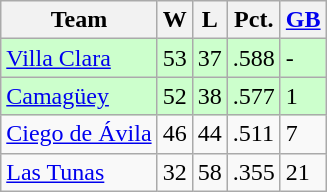<table class="wikitable">
<tr>
<th>Team</th>
<th>W</th>
<th>L</th>
<th>Pct.</th>
<th><a href='#'>GB</a></th>
</tr>
<tr style="background-color:#ccffcc;">
<td><a href='#'>Villa Clara</a></td>
<td>53</td>
<td>37</td>
<td>.588</td>
<td>-</td>
</tr>
<tr style="background-color:#ccffcc;">
<td><a href='#'>Camagüey</a></td>
<td>52</td>
<td>38</td>
<td>.577</td>
<td>1</td>
</tr>
<tr>
<td><a href='#'>Ciego de Ávila</a></td>
<td>46</td>
<td>44</td>
<td>.511</td>
<td>7</td>
</tr>
<tr>
<td><a href='#'>Las Tunas</a></td>
<td>32</td>
<td>58</td>
<td>.355</td>
<td>21</td>
</tr>
</table>
